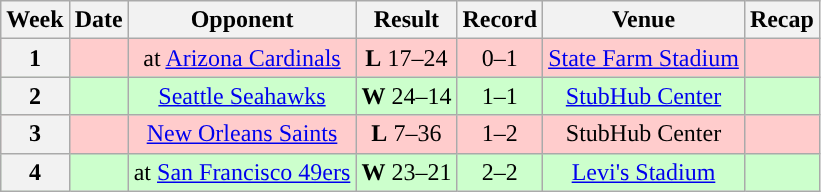<table class="wikitable" style="text-align:center">
<tr>
<th>Week</th>
<th>Date</th>
<th>Opponent</th>
<th>Result</th>
<th>Record</th>
<th>Venue</th>
<th>Recap</th>
</tr>
<tr style="background:#fcc">
<th>1</th>
<td></td>
<td>at <a href='#'>Arizona Cardinals</a></td>
<td><strong>L</strong> 17–24</td>
<td>0–1</td>
<td><a href='#'>State Farm Stadium</a></td>
<td></td>
</tr>
<tr style="background:#cfc">
<th>2</th>
<td></td>
<td><a href='#'>Seattle Seahawks</a></td>
<td><strong>W</strong> 24–14</td>
<td>1–1</td>
<td><a href='#'>StubHub Center</a></td>
<td></td>
</tr>
<tr style="background:#fcc">
<th>3</th>
<td></td>
<td><a href='#'>New Orleans Saints</a></td>
<td><strong>L</strong> 7–36</td>
<td>1–2</td>
<td>StubHub Center</td>
<td></td>
</tr>
<tr style="background:#cfc">
<th>4</th>
<td></td>
<td>at <a href='#'>San Francisco 49ers</a></td>
<td><strong>W</strong> 23–21</td>
<td>2–2</td>
<td><a href='#'>Levi's Stadium</a></td>
<td></td>
</tr>
</table>
